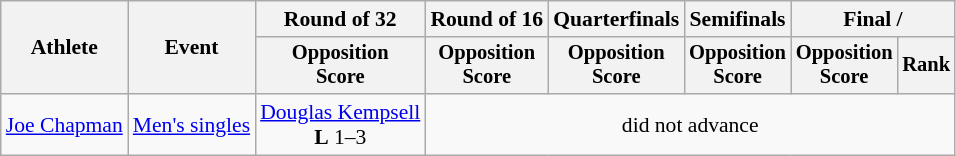<table class="wikitable" style="font-size:90%">
<tr>
<th rowspan=2>Athlete</th>
<th rowspan=2>Event</th>
<th>Round of 32</th>
<th>Round of 16</th>
<th>Quarterfinals</th>
<th>Semifinals</th>
<th colspan="2">Final / </th>
</tr>
<tr style="font-size:95%">
<th>Opposition<br>Score</th>
<th>Opposition<br>Score</th>
<th>Opposition<br>Score</th>
<th>Opposition<br>Score</th>
<th>Opposition<br>Score</th>
<th>Rank</th>
</tr>
<tr align=center>
<td align=left><a href='#'>Joe Chapman</a></td>
<td align=left><a href='#'>Men's singles</a></td>
<td> <a href='#'>Douglas Kempsell</a><br><strong>L</strong> 1–3</td>
<td colspan=5>did not advance</td>
</tr>
</table>
